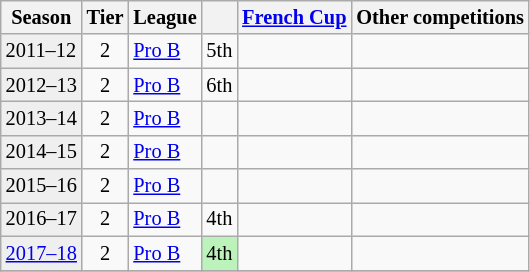<table class="wikitable" style="font-size:85%;">
<tr>
<th>Season</th>
<th>Tier</th>
<th>League</th>
<th></th>
<th><a href='#'>French Cup</a></th>
<th colspan=2>Other competitions</th>
</tr>
<tr>
<td style="background:#efefef;">2011–12</td>
<td align="center">2</td>
<td><a href='#'>Pro B</a></td>
<td align="center">5th</td>
<td></td>
<td colspan=2></td>
</tr>
<tr>
<td style="background:#efefef;">2012–13</td>
<td align="center">2</td>
<td><a href='#'>Pro B</a></td>
<td align="center">6th</td>
<td></td>
<td colspan=2></td>
</tr>
<tr>
<td style="background:#efefef;">2013–14</td>
<td align="center">2</td>
<td><a href='#'>Pro B</a></td>
<td></td>
<td></td>
<td colspan=2></td>
</tr>
<tr>
<td style="background:#efefef;">2014–15</td>
<td align="center">2</td>
<td><a href='#'>Pro B</a></td>
<td></td>
<td></td>
<td colspan=2></td>
</tr>
<tr>
<td style="background:#efefef;">2015–16</td>
<td align="center">2</td>
<td><a href='#'>Pro B</a></td>
<td></td>
<td></td>
<td colspan=2></td>
</tr>
<tr>
<td style="background:#efefef;">2016–17</td>
<td align="center">2</td>
<td><a href='#'>Pro B</a></td>
<td align="center">4th</td>
<td></td>
<td colspan=2></td>
</tr>
<tr>
<td style="background:#efefef;"><a href='#'>2017–18</a></td>
<td align="center">2</td>
<td><a href='#'>Pro B</a></td>
<td style="background:#BBF3BB" align="center">4th</td>
<td></td>
<td colspan=2></td>
</tr>
<tr>
</tr>
</table>
